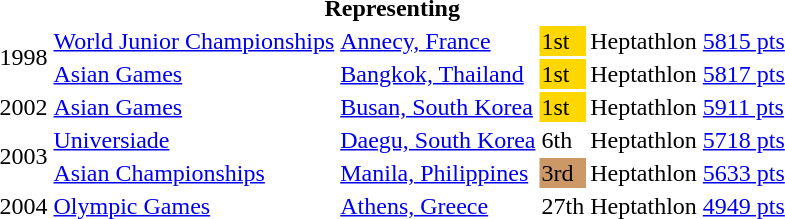<table>
<tr>
<th colspan="6">Representing </th>
</tr>
<tr>
<td rowspan=2>1998</td>
<td><a href='#'>World Junior Championships</a></td>
<td><a href='#'>Annecy, France</a></td>
<td bgcolor=gold>1st</td>
<td>Heptathlon</td>
<td><a href='#'>5815 pts</a></td>
</tr>
<tr>
<td><a href='#'>Asian Games</a></td>
<td><a href='#'>Bangkok, Thailand</a></td>
<td bgcolor=gold>1st</td>
<td>Heptathlon</td>
<td><a href='#'>5817 pts</a></td>
</tr>
<tr>
<td>2002</td>
<td><a href='#'>Asian Games</a></td>
<td><a href='#'>Busan, South Korea</a></td>
<td bgcolor=gold>1st</td>
<td>Heptathlon</td>
<td><a href='#'>5911 pts</a></td>
</tr>
<tr>
<td rowspan=2>2003</td>
<td><a href='#'>Universiade</a></td>
<td><a href='#'>Daegu, South Korea</a></td>
<td>6th</td>
<td>Heptathlon</td>
<td><a href='#'>5718 pts</a></td>
</tr>
<tr>
<td><a href='#'>Asian Championships</a></td>
<td><a href='#'>Manila, Philippines</a></td>
<td bgcolor=cc9966>3rd</td>
<td>Heptathlon</td>
<td><a href='#'>5633 pts</a></td>
</tr>
<tr>
<td>2004</td>
<td><a href='#'>Olympic Games</a></td>
<td><a href='#'>Athens, Greece</a></td>
<td>27th</td>
<td>Heptathlon</td>
<td><a href='#'>4949 pts</a></td>
</tr>
</table>
